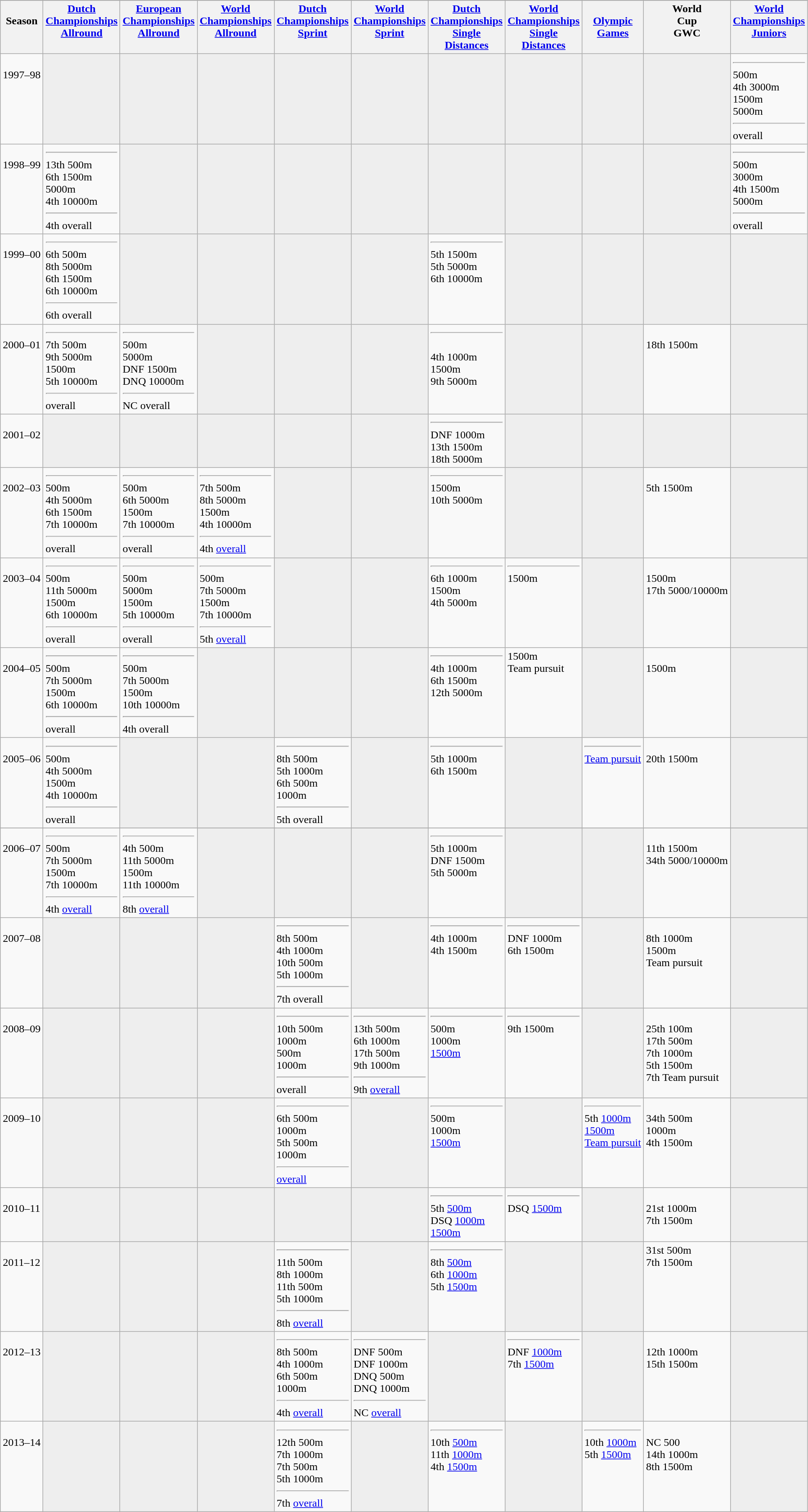<table class="wikitable">
<tr>
</tr>
<tr style="vertical-align: top;">
<th><br> Season</th>
<th><a href='#'>Dutch <br> Championships <br> Allround</a></th>
<th><a href='#'>European <br> Championships <br> Allround</a></th>
<th><a href='#'>World <br> Championships <br> Allround</a></th>
<th><a href='#'>Dutch <br> Championships <br> Sprint</a></th>
<th><a href='#'>World <br> Championships <br> Sprint</a></th>
<th><a href='#'>Dutch <br> Championships <br> Single <br> Distances</a></th>
<th><a href='#'>World <br> Championships <br> Single <br> Distances</a></th>
<th> <br> <a href='#'>Olympic <br> Games</a></th>
<th>World <br> Cup <br> GWC</th>
<th><a href='#'>World <br> Championships <br> Juniors</a></th>
</tr>
<tr style="vertical-align: top;">
<td><br> 1997–98</td>
<td bgcolor=#EEEEEE></td>
<td bgcolor=#EEEEEE></td>
<td bgcolor=#EEEEEE></td>
<td bgcolor=#EEEEEE></td>
<td bgcolor=#EEEEEE></td>
<td bgcolor=#EEEEEE></td>
<td bgcolor=#EEEEEE></td>
<td bgcolor=#EEEEEE></td>
<td bgcolor=#EEEEEE></td>
<td> <hr>  500m <br> 4th 3000m <br>  1500m <br>  5000m <hr>  overall</td>
</tr>
<tr style="vertical-align: top;">
<td><br> 1998–99</td>
<td> <hr> 13th 500m <br> 6th 1500m <br>  5000m <br> 4th 10000m <hr> 4th overall</td>
<td bgcolor=#EEEEEE></td>
<td bgcolor=#EEEEEE></td>
<td bgcolor=#EEEEEE></td>
<td bgcolor=#EEEEEE></td>
<td bgcolor=#EEEEEE></td>
<td bgcolor=#EEEEEE></td>
<td bgcolor=#EEEEEE></td>
<td bgcolor=#EEEEEE></td>
<td> <hr>  500m <br>  3000m <br> 4th 1500m <br>  5000m <hr>  overall</td>
</tr>
<tr style="vertical-align: top;">
<td><br> 1999–00</td>
<td> <hr> 6th 500m <br> 8th 5000m <br> 6th 1500m <br> 6th 10000m <hr> 6th overall</td>
<td bgcolor=#EEEEEE></td>
<td bgcolor=#EEEEEE></td>
<td bgcolor=#EEEEEE></td>
<td bgcolor=#EEEEEE></td>
<td> <hr> 5th 1500m <br> 5th 5000m <br> 6th 10000m</td>
<td bgcolor=#EEEEEE></td>
<td bgcolor=#EEEEEE></td>
<td bgcolor=#EEEEEE></td>
<td bgcolor=#EEEEEE></td>
</tr>
<tr style="vertical-align: top;">
<td><br> 2000–01</td>
<td> <hr> 7th 500m <br> 9th 5000m <br>  1500m <br> 5th 10000m <hr>  overall</td>
<td> <hr>  500m <br>  5000m <br> DNF 1500m <br> DNQ 10000m <hr> NC overall</td>
<td bgcolor=#EEEEEE></td>
<td bgcolor=#EEEEEE></td>
<td bgcolor=#EEEEEE></td>
<td> <hr> <br> 4th 1000m <br>  1500m <br> 9th 5000m</td>
<td bgcolor=#EEEEEE></td>
<td bgcolor=#EEEEEE></td>
<td><br> 18th 1500m</td>
<td bgcolor=#EEEEEE></td>
</tr>
<tr style="vertical-align: top;">
<td><br> 2001–02</td>
<td bgcolor=#EEEEEE></td>
<td bgcolor=#EEEEEE></td>
<td bgcolor=#EEEEEE></td>
<td bgcolor=#EEEEEE></td>
<td bgcolor=#EEEEEE></td>
<td> <hr> DNF 1000m <br> 13th 1500m <br> 18th 5000m</td>
<td bgcolor=#EEEEEE></td>
<td bgcolor=#EEEEEE></td>
<td bgcolor=#EEEEEE></td>
<td bgcolor=#EEEEEE></td>
</tr>
<tr style="vertical-align: top;">
<td><br> 2002–03</td>
<td> <hr>  500m <br> 4th 5000m <br> 6th 1500m <br> 7th 10000m <hr>  overall</td>
<td> <hr>  500m <br> 6th 5000m <br>  1500m <br> 7th 10000m <hr>  overall</td>
<td> <hr> 7th 500m <br> 8th 5000m <br>  1500m <br> 4th 10000m <hr> 4th <a href='#'>overall</a></td>
<td bgcolor=#EEEEEE></td>
<td bgcolor=#EEEEEE></td>
<td> <hr>  1500m <br> 10th 5000m</td>
<td bgcolor=#EEEEEE></td>
<td bgcolor=#EEEEEE></td>
<td><br> 5th 1500m</td>
<td bgcolor=#EEEEEE></td>
</tr>
<tr style="vertical-align: top;">
<td><br> 2003–04</td>
<td> <hr>  500m <br> 11th 5000m <br>  1500m <br> 6th 10000m <hr>  overall</td>
<td> <hr>  500m <br>  5000m <br>  1500m <br> 5th 10000m <hr>  overall</td>
<td> <hr>  500m <br> 7th 5000m <br>  1500m <br> 7th 10000m <hr> 5th <a href='#'>overall</a></td>
<td bgcolor=#EEEEEE></td>
<td bgcolor=#EEEEEE></td>
<td> <hr> 6th 1000m <br>  1500m <br> 4th 5000m</td>
<td> <hr>  1500m</td>
<td bgcolor=#EEEEEE></td>
<td><br>  1500m <br> 17th 5000/10000m</td>
<td bgcolor=#EEEEEE></td>
</tr>
<tr style="vertical-align: top;">
<td><br> 2004–05</td>
<td> <hr>  500m <br> 7th 5000m <br>  1500m <br> 6th 10000m <hr>  overall</td>
<td> <hr>  500m <br> 7th 5000m <br>  1500m <br> 10th 10000m <hr> 4th overall</td>
<td bgcolor=#EEEEEE></td>
<td bgcolor=#EEEEEE></td>
<td bgcolor=#EEEEEE></td>
<td> <hr> 4th 1000m <br> 6th 1500m <br> 12th 5000m</td>
<td>  1500m <br>  Team pursuit</td>
<td bgcolor=#EEEEEE></td>
<td><br>  1500m</td>
<td bgcolor=#EEEEEE></td>
</tr>
<tr style="vertical-align: top;">
<td><br> 2005–06</td>
<td> <hr>  500m <br> 4th 5000m <br>  1500m <br> 4th 10000m <hr>  overall</td>
<td bgcolor=#EEEEEE></td>
<td bgcolor=#EEEEEE></td>
<td> <hr> 8th 500m <br> 5th 1000m <br> 6th 500m <br>  1000m <hr> 5th overall</td>
<td bgcolor=#EEEEEE></td>
<td> <hr> 5th 1000m <br> 6th 1500m</td>
<td bgcolor=#EEEEEE></td>
<td> <hr>  <a href='#'>Team pursuit</a></td>
<td><br> 20th 1500m</td>
<td bgcolor=#EEEEEE></td>
</tr>
<tr style="vertical-align: top;">
</tr>
<tr style="vertical-align: top;">
<td><br> 2006–07</td>
<td> <hr>  500m <br> 7th 5000m <br>  1500m <br> 7th 10000m <hr> 4th <a href='#'>overall</a></td>
<td> <hr> 4th 500m <br> 11th 5000m <br>  1500m <br> 11th 10000m <hr> 8th <a href='#'>overall</a></td>
<td bgcolor=#EEEEEE></td>
<td bgcolor=#EEEEEE></td>
<td bgcolor=#EEEEEE></td>
<td> <hr> 5th 1000m <br> DNF 1500m <br> 5th 5000m</td>
<td bgcolor=#EEEEEE></td>
<td bgcolor=#EEEEEE></td>
<td><br> 11th 1500m <br> 34th 5000/10000m</td>
<td bgcolor=#EEEEEE></td>
</tr>
<tr style="vertical-align: top;">
<td><br> 2007–08</td>
<td bgcolor=#EEEEEE></td>
<td bgcolor=#EEEEEE></td>
<td bgcolor=#EEEEEE></td>
<td> <hr> 8th 500m <br> 4th 1000m <br> 10th 500m <br> 5th 1000m <hr> 7th overall</td>
<td bgcolor=#EEEEEE></td>
<td> <hr> 4th 1000m <br> 4th 1500m</td>
<td> <hr> DNF 1000m <br> 6th 1500m</td>
<td bgcolor=#EEEEEE></td>
<td><br> 8th 1000m <br>  1500m <br>  Team pursuit</td>
<td bgcolor=#EEEEEE></td>
</tr>
<tr style="vertical-align: top;">
<td><br> 2008–09</td>
<td bgcolor=#EEEEEE></td>
<td bgcolor=#EEEEEE></td>
<td bgcolor=#EEEEEE></td>
<td> <hr> 10th 500m <br>  1000m <br>  500m <br>  1000m <hr>  overall</td>
<td> <hr> 13th 500m <br> 6th 1000m <br> 17th 500m <br> 9th 1000m <hr> 9th <a href='#'>overall</a></td>
<td> <hr>  500m <br>  1000m <br>  <a href='#'>1500m</a></td>
<td> <hr> 9th 1500m</td>
<td bgcolor=#EEEEEE></td>
<td><br> 25th 100m <br> 17th 500m <br> 7th 1000m <br> 5th 1500m <br> 7th Team pursuit</td>
<td bgcolor=#EEEEEE></td>
</tr>
<tr style="vertical-align: top;">
<td><br> 2009–10</td>
<td bgcolor=#EEEEEE></td>
<td bgcolor=#EEEEEE></td>
<td bgcolor=#EEEEEE></td>
<td> <hr> 6th 500m <br>  1000m <br> 5th 500m <br>  1000m <hr>  <a href='#'>overall</a></td>
<td bgcolor=#EEEEEE></td>
<td> <hr>  500m <br>  1000m <br>  <a href='#'>1500m</a></td>
<td bgcolor=#EEEEEE></td>
<td> <hr> 5th <a href='#'>1000m</a> <br>  <a href='#'>1500m</a> <br>  <a href='#'>Team pursuit</a></td>
<td><br> 34th 500m <br>  1000m <br> 4th 1500m</td>
<td bgcolor=#EEEEEE></td>
</tr>
<tr style="vertical-align: top;">
<td><br> 2010–11</td>
<td bgcolor=#EEEEEE></td>
<td bgcolor=#EEEEEE></td>
<td bgcolor=#EEEEEE></td>
<td bgcolor=#EEEEEE></td>
<td bgcolor=#EEEEEE></td>
<td> <hr> 5th <a href='#'>500m</a> <br> DSQ <a href='#'>1000m</a> <br>  <a href='#'>1500m</a></td>
<td> <hr> DSQ <a href='#'>1500m</a></td>
<td bgcolor=#EEEEEE></td>
<td><br> 21st 1000m <br> 7th 1500m</td>
<td bgcolor=#EEEEEE></td>
</tr>
<tr style="vertical-align: top;">
<td><br> 2011–12</td>
<td bgcolor=#EEEEEE></td>
<td bgcolor=#EEEEEE></td>
<td bgcolor=#EEEEEE></td>
<td> <hr> 11th 500m <br> 8th 1000m <br> 11th 500m <br> 5th 1000m <hr> 8th <a href='#'>overall</a></td>
<td bgcolor=#EEEEEE></td>
<td> <hr> 8th <a href='#'>500m</a> <br> 6th <a href='#'>1000m</a> <br> 5th <a href='#'>1500m</a></td>
<td bgcolor=#EEEEEE></td>
<td bgcolor=#EEEEEE></td>
<td>31st 500m <br> 7th 1500m</td>
<td bgcolor=#EEEEEE></td>
</tr>
<tr style="vertical-align: top;">
<td><br> 2012–13</td>
<td bgcolor=#EEEEEE></td>
<td bgcolor=#EEEEEE></td>
<td bgcolor=#EEEEEE></td>
<td> <hr> 8th 500m <br> 4th 1000m <br> 6th 500m <br>  1000m <hr> 4th <a href='#'>overall</a></td>
<td> <hr> DNF 500m <br> DNF 1000m <br> DNQ 500m <br> DNQ 1000m <hr> NC <a href='#'>overall</a></td>
<td bgcolor=#EEEEEE></td>
<td> <hr> DNF <a href='#'>1000m</a> <br> 7th <a href='#'>1500m</a></td>
<td bgcolor=#EEEEEE></td>
<td><br> 12th 1000m <br> 15th 1500m</td>
<td bgcolor=#EEEEEE></td>
</tr>
<tr style="vertical-align: top;">
<td><br> 2013–14</td>
<td bgcolor=#EEEEEE></td>
<td bgcolor=#EEEEEE></td>
<td bgcolor=#EEEEEE></td>
<td> <hr> 12th 500m <br> 7th 1000m <br> 7th 500m <br> 5th 1000m <hr> 7th <a href='#'>overall</a></td>
<td bgcolor=#EEEEEE></td>
<td> <hr> 10th <a href='#'>500m</a> <br> 11th <a href='#'>1000m</a> <br> 4th <a href='#'>1500m</a></td>
<td bgcolor=#EEEEEE></td>
<td> <hr> 10th <a href='#'>1000m</a> <br> 5th <a href='#'>1500m</a></td>
<td><br> NC 500 <br> 14th 1000m <br> 8th 1500m</td>
<td bgcolor=#EEEEEE></td>
</tr>
</table>
